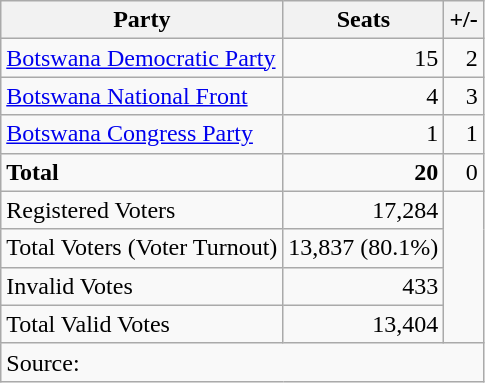<table class=wikitable style=text-align:right>
<tr>
<th>Party</th>
<th>Seats</th>
<th>+/-</th>
</tr>
<tr>
<td align=left><a href='#'>Botswana Democratic Party</a></td>
<td>15</td>
<td>2</td>
</tr>
<tr>
<td align=left><a href='#'>Botswana National Front</a></td>
<td>4</td>
<td>3</td>
</tr>
<tr>
<td align=left><a href='#'>Botswana Congress Party</a></td>
<td>1</td>
<td>1</td>
</tr>
<tr>
<td align=left><strong>Total</strong></td>
<td><strong>20</strong></td>
<td>0</td>
</tr>
<tr>
<td align=left>Registered Voters</td>
<td>17,284</td>
</tr>
<tr>
<td align=left>Total Voters (Voter Turnout)</td>
<td>13,837 (80.1%)</td>
</tr>
<tr>
<td align=left>Invalid Votes</td>
<td>433</td>
</tr>
<tr>
<td align=left>Total Valid Votes</td>
<td>13,404</td>
</tr>
<tr>
<td colspan=4 align=left>Source: </td>
</tr>
</table>
